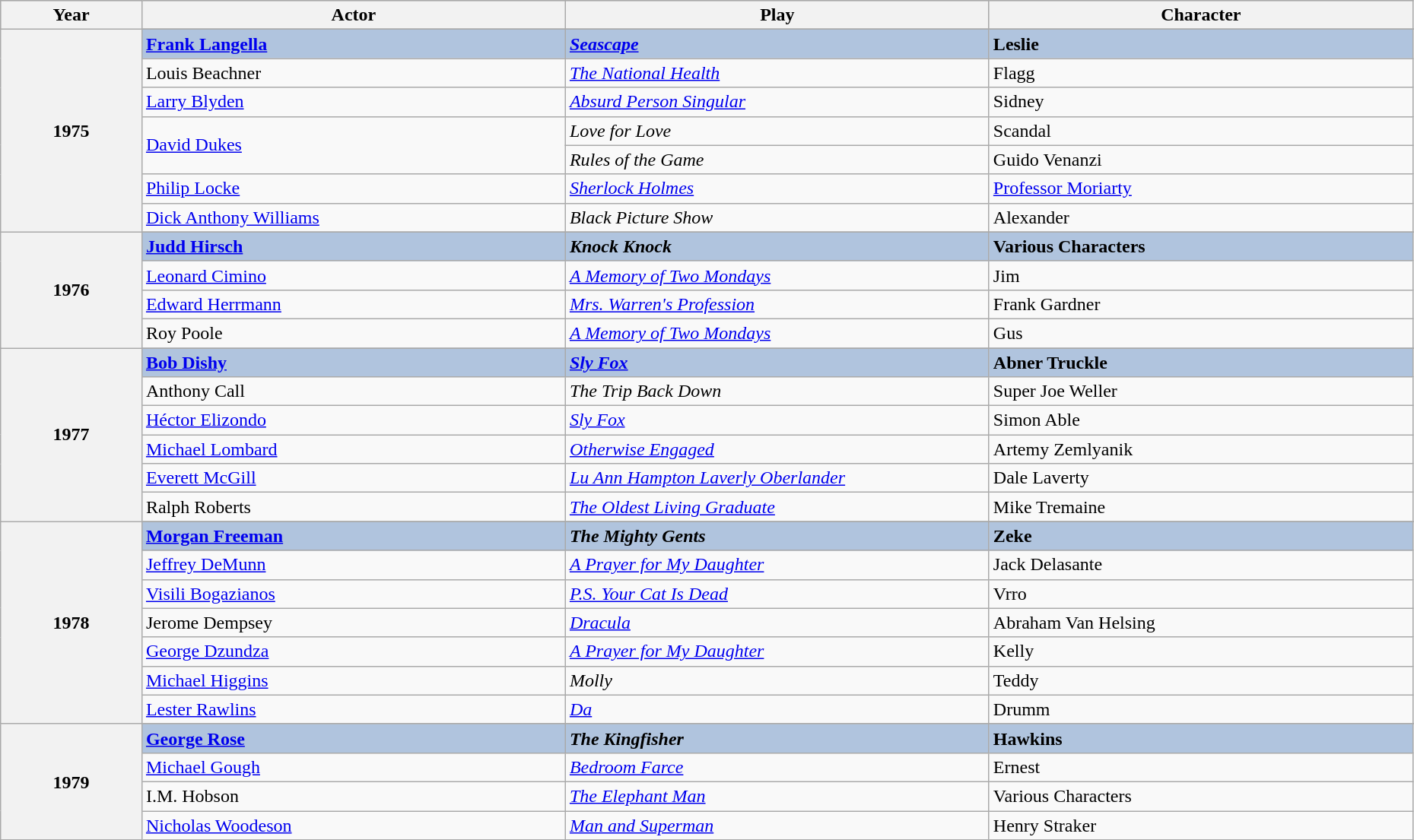<table class="wikitable" style="width:98%;">
<tr style="background:#bebebe;">
<th style="width:10%;">Year</th>
<th style="width:30%;">Actor</th>
<th style="width:30%;">Play</th>
<th style="width:30%;">Character</th>
</tr>
<tr>
<th rowspan="8" align="center">1975</th>
</tr>
<tr style="background:#B0C4DE">
<td><strong><a href='#'>Frank Langella</a></strong></td>
<td><strong><em><a href='#'>Seascape</a></em></strong></td>
<td><strong>Leslie </strong></td>
</tr>
<tr>
<td>Louis Beachner</td>
<td><em><a href='#'>The National Health</a></em></td>
<td>Flagg</td>
</tr>
<tr>
<td><a href='#'>Larry Blyden</a></td>
<td><em><a href='#'>Absurd Person Singular</a></em></td>
<td>Sidney</td>
</tr>
<tr>
<td rowspan="2"><a href='#'>David Dukes</a></td>
<td><em>Love for Love</em></td>
<td>Scandal</td>
</tr>
<tr>
<td><em>Rules of the Game</em></td>
<td>Guido Venanzi</td>
</tr>
<tr>
<td><a href='#'>Philip Locke</a></td>
<td><em><a href='#'>Sherlock Holmes</a></em></td>
<td><a href='#'>Professor Moriarty</a></td>
</tr>
<tr>
<td><a href='#'>Dick Anthony Williams</a></td>
<td><em>Black Picture Show</em></td>
<td>Alexander</td>
</tr>
<tr>
<th rowspan="5" align="center">1976</th>
</tr>
<tr style="background:#B0C4DE">
<td><strong><a href='#'>Judd Hirsch</a></strong></td>
<td><strong><em>Knock Knock</em></strong></td>
<td><strong>Various Characters</strong></td>
</tr>
<tr>
<td><a href='#'>Leonard Cimino</a></td>
<td><em><a href='#'>A Memory of Two Mondays</a></em></td>
<td>Jim</td>
</tr>
<tr>
<td><a href='#'>Edward Herrmann</a></td>
<td><em><a href='#'>Mrs. Warren's Profession</a></em></td>
<td>Frank Gardner</td>
</tr>
<tr>
<td>Roy Poole</td>
<td><em><a href='#'>A Memory of Two Mondays</a></em></td>
<td>Gus</td>
</tr>
<tr>
<th rowspan="7" align="center">1977</th>
</tr>
<tr style="background:#B0C4DE">
<td><strong><a href='#'>Bob Dishy</a></strong></td>
<td><strong><em><a href='#'>Sly Fox</a></em></strong></td>
<td><strong>Abner Truckle </strong></td>
</tr>
<tr>
<td>Anthony Call</td>
<td><em>The Trip Back Down</em></td>
<td>Super Joe Weller</td>
</tr>
<tr>
<td><a href='#'>Héctor Elizondo</a></td>
<td><em><a href='#'>Sly Fox</a></em></td>
<td>Simon Able</td>
</tr>
<tr>
<td><a href='#'>Michael Lombard</a></td>
<td><em><a href='#'>Otherwise Engaged</a></em></td>
<td>Artemy Zemlyanik</td>
</tr>
<tr>
<td><a href='#'>Everett McGill</a></td>
<td><em><a href='#'>Lu Ann Hampton Laverly Oberlander</a></em></td>
<td>Dale Laverty</td>
</tr>
<tr>
<td>Ralph Roberts</td>
<td><em><a href='#'>The Oldest Living Graduate</a></em></td>
<td>Mike Tremaine</td>
</tr>
<tr>
<th rowspan="8" align="center">1978</th>
</tr>
<tr style="background:#B0C4DE">
<td><strong><a href='#'>Morgan Freeman</a></strong></td>
<td><strong><em>The Mighty Gents</em></strong></td>
<td><strong>Zeke </strong></td>
</tr>
<tr>
<td><a href='#'>Jeffrey DeMunn</a></td>
<td><em><a href='#'>A Prayer for My Daughter</a></em></td>
<td>Jack Delasante</td>
</tr>
<tr>
<td><a href='#'>Visili Bogazianos</a></td>
<td><em><a href='#'>P.S. Your Cat Is Dead</a></em></td>
<td>Vrro</td>
</tr>
<tr>
<td>Jerome Dempsey</td>
<td><em><a href='#'>Dracula</a></em></td>
<td>Abraham Van Helsing</td>
</tr>
<tr>
<td><a href='#'>George Dzundza</a></td>
<td><em><a href='#'>A Prayer for My Daughter</a></em></td>
<td>Kelly</td>
</tr>
<tr>
<td><a href='#'>Michael Higgins</a></td>
<td><em>Molly</em></td>
<td>Teddy</td>
</tr>
<tr>
<td><a href='#'>Lester Rawlins</a></td>
<td><em><a href='#'>Da</a></em></td>
<td>Drumm</td>
</tr>
<tr>
<th rowspan="5" align="center">1979</th>
</tr>
<tr style="background:#B0C4DE">
<td><strong><a href='#'>George Rose</a></strong></td>
<td><strong><em>The Kingfisher</em></strong></td>
<td><strong>Hawkins</strong></td>
</tr>
<tr>
<td><a href='#'>Michael Gough</a></td>
<td><em><a href='#'>Bedroom Farce</a></em></td>
<td>Ernest</td>
</tr>
<tr>
<td>I.M. Hobson</td>
<td><em><a href='#'>The Elephant Man</a></em></td>
<td>Various Characters</td>
</tr>
<tr>
<td><a href='#'>Nicholas Woodeson</a></td>
<td><em><a href='#'>Man and Superman</a></em></td>
<td>Henry Straker</td>
</tr>
</table>
